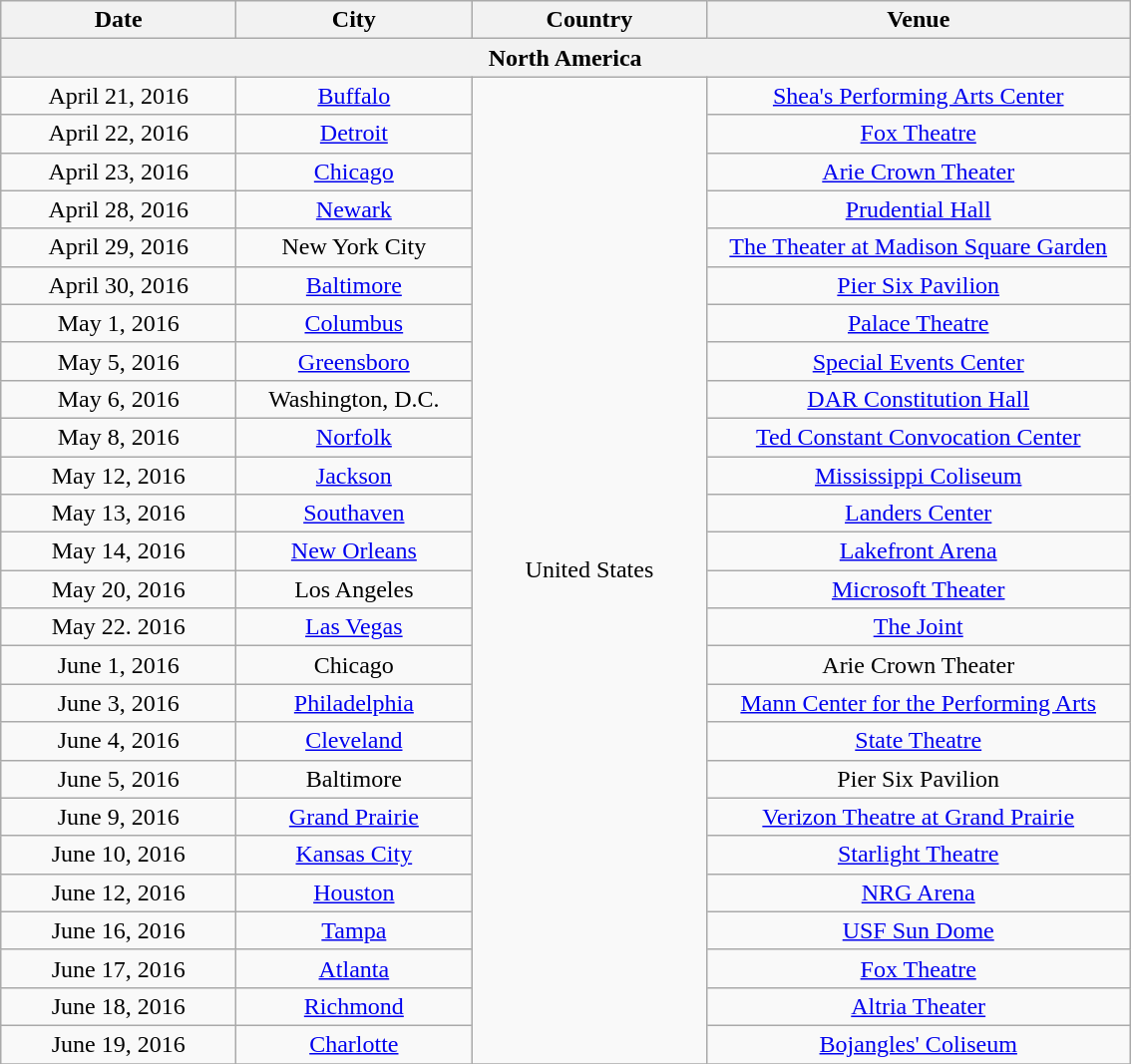<table class="wikitable" style="text-align:center;">
<tr>
<th style="width:150px;">Date</th>
<th style="width:150px;">City</th>
<th style="width:150px;">Country</th>
<th style="width:275px;">Venue</th>
</tr>
<tr>
<th colspan="4">North America</th>
</tr>
<tr>
<td>April 21, 2016</td>
<td><a href='#'>Buffalo</a></td>
<td rowspan="26">United States</td>
<td><a href='#'>Shea's Performing Arts Center</a></td>
</tr>
<tr>
<td>April 22, 2016</td>
<td><a href='#'>Detroit</a></td>
<td><a href='#'>Fox Theatre</a></td>
</tr>
<tr>
<td>April 23, 2016</td>
<td><a href='#'>Chicago</a></td>
<td><a href='#'>Arie Crown Theater</a></td>
</tr>
<tr>
<td>April 28, 2016</td>
<td><a href='#'>Newark</a></td>
<td><a href='#'>Prudential Hall</a></td>
</tr>
<tr>
<td>April 29, 2016</td>
<td>New York City</td>
<td><a href='#'>The Theater at Madison Square Garden</a></td>
</tr>
<tr>
<td>April 30, 2016</td>
<td><a href='#'>Baltimore</a></td>
<td><a href='#'>Pier Six Pavilion</a></td>
</tr>
<tr>
<td>May 1, 2016</td>
<td><a href='#'>Columbus</a></td>
<td><a href='#'>Palace Theatre</a></td>
</tr>
<tr>
<td>May 5, 2016</td>
<td><a href='#'>Greensboro</a></td>
<td><a href='#'>Special Events Center</a></td>
</tr>
<tr>
<td>May 6, 2016</td>
<td>Washington, D.C.</td>
<td><a href='#'>DAR Constitution Hall</a></td>
</tr>
<tr>
<td>May 8, 2016</td>
<td><a href='#'>Norfolk</a></td>
<td><a href='#'>Ted Constant Convocation Center</a></td>
</tr>
<tr>
<td>May 12, 2016</td>
<td><a href='#'>Jackson</a></td>
<td><a href='#'>Mississippi Coliseum</a></td>
</tr>
<tr>
<td>May 13, 2016</td>
<td><a href='#'>Southaven</a></td>
<td><a href='#'>Landers Center</a></td>
</tr>
<tr>
<td>May 14, 2016</td>
<td><a href='#'>New Orleans</a></td>
<td><a href='#'>Lakefront Arena</a></td>
</tr>
<tr>
<td>May 20, 2016</td>
<td>Los Angeles</td>
<td><a href='#'>Microsoft Theater</a></td>
</tr>
<tr>
<td>May 22. 2016</td>
<td><a href='#'>Las Vegas</a></td>
<td><a href='#'>The Joint</a></td>
</tr>
<tr>
<td>June 1, 2016</td>
<td>Chicago</td>
<td>Arie Crown Theater</td>
</tr>
<tr>
<td>June 3, 2016</td>
<td><a href='#'>Philadelphia</a></td>
<td><a href='#'>Mann Center for the Performing Arts</a></td>
</tr>
<tr>
<td>June 4, 2016</td>
<td><a href='#'>Cleveland</a></td>
<td><a href='#'>State Theatre</a></td>
</tr>
<tr>
<td>June 5, 2016</td>
<td>Baltimore</td>
<td>Pier Six Pavilion</td>
</tr>
<tr>
<td>June 9, 2016</td>
<td><a href='#'>Grand Prairie</a></td>
<td><a href='#'>Verizon Theatre at Grand Prairie</a></td>
</tr>
<tr>
<td>June 10, 2016</td>
<td><a href='#'>Kansas City</a></td>
<td><a href='#'>Starlight Theatre</a></td>
</tr>
<tr>
<td>June 12, 2016</td>
<td><a href='#'>Houston</a></td>
<td><a href='#'>NRG Arena</a></td>
</tr>
<tr>
<td>June 16, 2016</td>
<td><a href='#'>Tampa</a></td>
<td><a href='#'>USF Sun Dome</a></td>
</tr>
<tr>
<td>June 17, 2016</td>
<td><a href='#'>Atlanta</a></td>
<td><a href='#'>Fox Theatre</a></td>
</tr>
<tr>
<td>June 18, 2016</td>
<td><a href='#'>Richmond</a></td>
<td><a href='#'>Altria Theater</a></td>
</tr>
<tr>
<td>June 19, 2016</td>
<td><a href='#'>Charlotte</a></td>
<td><a href='#'>Bojangles' Coliseum</a></td>
</tr>
<tr>
</tr>
</table>
